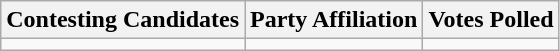<table class="wikitable sortable">
<tr>
<th>Contesting Candidates</th>
<th>Party Affiliation</th>
<th>Votes Polled</th>
</tr>
<tr>
<td></td>
<td></td>
<td></td>
</tr>
</table>
